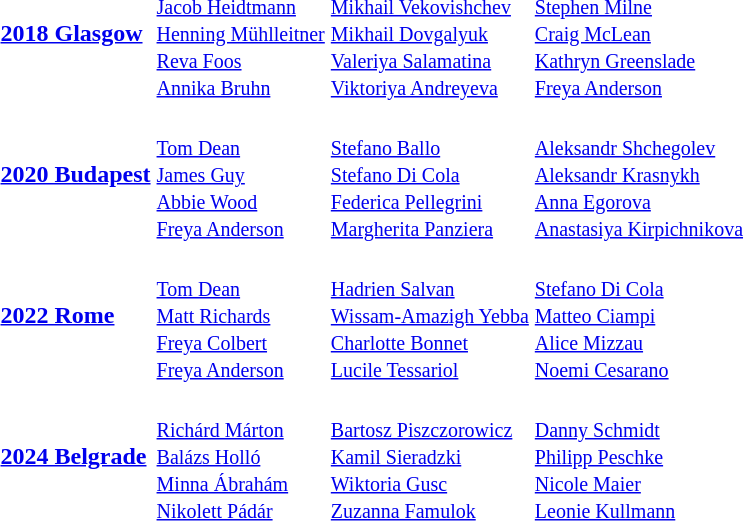<table>
<tr>
<th style="text-align:left;"><a href='#'>2018 Glasgow</a></th>
<td><small><br><a href='#'>Jacob Heidtmann</a><br><a href='#'>Henning Mühlleitner</a><br><a href='#'>Reva Foos</a><br><a href='#'>Annika Bruhn</a></small></td>
<td><small><br><a href='#'>Mikhail Vekovishchev</a><br><a href='#'>Mikhail Dovgalyuk</a><br><a href='#'>Valeriya Salamatina</a><br><a href='#'>Viktoriya Andreyeva</a></small></td>
<td><small><br><a href='#'>Stephen Milne</a><br><a href='#'>Craig McLean</a><br><a href='#'>Kathryn Greenslade</a><br><a href='#'>Freya Anderson</a></small></td>
</tr>
<tr>
<th style="text-align:left;"><a href='#'>2020 Budapest</a></th>
<td><small><br><a href='#'>Tom Dean</a><br><a href='#'>James Guy</a><br><a href='#'>Abbie Wood</a><br><a href='#'>Freya Anderson</a></small></td>
<td><small><br><a href='#'>Stefano Ballo</a><br><a href='#'>Stefano Di Cola</a><br><a href='#'>Federica Pellegrini</a><br><a href='#'>Margherita Panziera</a></small></td>
<td><small><br><a href='#'>Aleksandr Shchegolev</a><br><a href='#'>Aleksandr Krasnykh</a><br><a href='#'>Anna Egorova</a><br><a href='#'>Anastasiya Kirpichnikova</a></small></td>
</tr>
<tr>
<th style="text-align:left;"><a href='#'>2022 Rome</a></th>
<td><small><br><a href='#'>Tom Dean</a><br><a href='#'>Matt Richards</a><br><a href='#'>Freya Colbert</a><br><a href='#'>Freya Anderson</a></small></td>
<td><small><br><a href='#'>Hadrien Salvan</a><br><a href='#'>Wissam-Amazigh Yebba</a><br><a href='#'>Charlotte Bonnet</a><br><a href='#'>Lucile Tessariol</a></small></td>
<td><small><br><a href='#'>Stefano Di Cola</a><br><a href='#'>Matteo Ciampi</a><br><a href='#'>Alice Mizzau</a><br><a href='#'>Noemi Cesarano</a></small></td>
</tr>
<tr>
<th style="text-align:left;"><a href='#'>2024 Belgrade</a></th>
<td><small><br><a href='#'>Richárd Márton</a><br><a href='#'>Balázs Holló</a><br><a href='#'>Minna Ábrahám</a><br><a href='#'>Nikolett Pádár</a></small></td>
<td><small><br><a href='#'>Bartosz Piszczorowicz</a><br><a href='#'>Kamil Sieradzki</a><br><a href='#'>Wiktoria Gusc</a><br><a href='#'>Zuzanna Famulok</a></small></td>
<td><small><br><a href='#'>Danny Schmidt</a><br><a href='#'>Philipp Peschke</a><br><a href='#'>Nicole Maier</a><br><a href='#'>Leonie Kullmann</a></small></td>
</tr>
</table>
